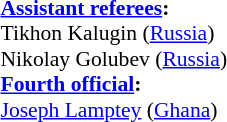<table width=50% style="font-size: 90%">
<tr>
<td><br><strong><a href='#'>Assistant referees</a>:</strong>
<br>Tikhon Kalugin (<a href='#'>Russia</a>)
<br>Nikolay Golubev (<a href='#'>Russia</a>)
<br><strong><a href='#'>Fourth official</a>:</strong>
<br><a href='#'>Joseph Lamptey</a> (<a href='#'>Ghana</a>)</td>
</tr>
</table>
